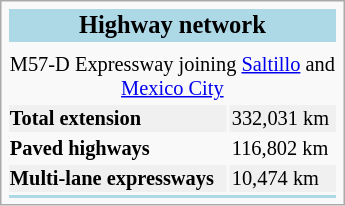<table class="infobox" style="toc: 25em; font-size: 85%; lucida grande, sans-serif; text-align: left;">
<tr>
<th colspan="2" align="center" bgcolor="lightblue"><big>Highway network</big></th>
</tr>
<tr>
<td colspan="2" style="text-align:center; "></td>
</tr>
<tr>
<td colspan="2" style="text-align:center">M57-D Expressway joining <a href='#'>Saltillo</a> and <br> <a href='#'>Mexico City</a></td>
</tr>
<tr>
<th style="background:#f0f0f0;" align="left" valign="top">Total extension</th>
<td style="background:#f0f0f0;" valign="top">332,031 km</td>
</tr>
<tr>
<th align="left" valign="top">Paved highways</th>
<td valign="top">116,802 km</td>
</tr>
<tr>
<th style="background:#f0f0f0;" align="left" valign="top">Multi-lane expressways</th>
<td style="background:#f0f0f0;" valign="top">10,474 km</td>
</tr>
<tr>
<td colspan="2" align="center" bgcolor="lightblue"></td>
</tr>
</table>
